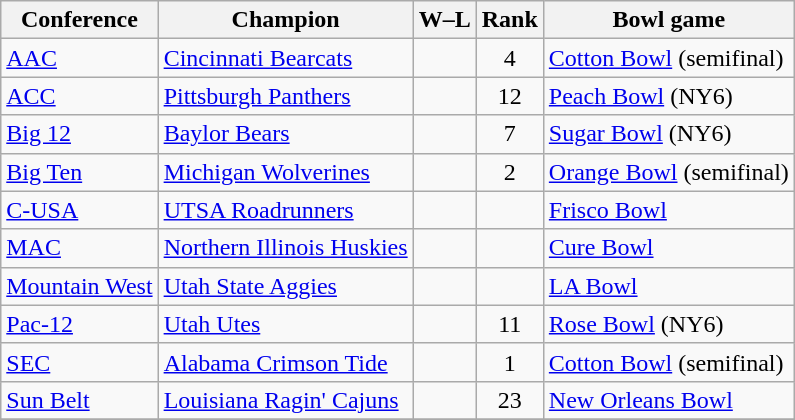<table class="wikitable sortable">
<tr>
<th>Conference</th>
<th>Champion</th>
<th>W–L</th>
<th>Rank</th>
<th>Bowl game</th>
</tr>
<tr>
<td><a href='#'>AAC</a></td>
<td><a href='#'>Cincinnati Bearcats</a></td>
<td align=center></td>
<td align=center>4</td>
<td><a href='#'>Cotton Bowl</a> (semifinal)</td>
</tr>
<tr>
<td><a href='#'>ACC</a></td>
<td><a href='#'>Pittsburgh Panthers</a></td>
<td align=center></td>
<td align=center>12</td>
<td><a href='#'>Peach Bowl</a> (NY6)</td>
</tr>
<tr>
<td><a href='#'>Big 12</a></td>
<td><a href='#'>Baylor Bears</a></td>
<td align=center></td>
<td align=center>7</td>
<td><a href='#'>Sugar Bowl</a> (NY6)</td>
</tr>
<tr>
<td><a href='#'>Big Ten</a></td>
<td><a href='#'>Michigan Wolverines</a></td>
<td align=center></td>
<td align=center>2</td>
<td><a href='#'>Orange Bowl</a> (semifinal)</td>
</tr>
<tr>
<td><a href='#'>C-USA</a></td>
<td><a href='#'>UTSA Roadrunners</a></td>
<td align=center></td>
<td align=center></td>
<td><a href='#'>Frisco Bowl</a></td>
</tr>
<tr>
<td><a href='#'>MAC</a></td>
<td><a href='#'>Northern Illinois Huskies</a></td>
<td align=center></td>
<td align=center></td>
<td><a href='#'>Cure Bowl</a></td>
</tr>
<tr>
<td><a href='#'>Mountain West</a></td>
<td><a href='#'>Utah State Aggies</a></td>
<td align=center></td>
<td align=center></td>
<td><a href='#'>LA Bowl</a></td>
</tr>
<tr>
<td><a href='#'>Pac-12</a></td>
<td><a href='#'>Utah Utes</a></td>
<td align=center></td>
<td align=center>11</td>
<td><a href='#'>Rose Bowl</a> (NY6)</td>
</tr>
<tr>
<td><a href='#'>SEC</a></td>
<td><a href='#'>Alabama Crimson Tide</a></td>
<td align=center></td>
<td align=center>1</td>
<td><a href='#'>Cotton Bowl</a> (semifinal)</td>
</tr>
<tr>
<td><a href='#'>Sun Belt</a></td>
<td><a href='#'>Louisiana Ragin' Cajuns</a></td>
<td align=center></td>
<td align=center>23</td>
<td><a href='#'>New Orleans Bowl</a></td>
</tr>
<tr>
</tr>
</table>
